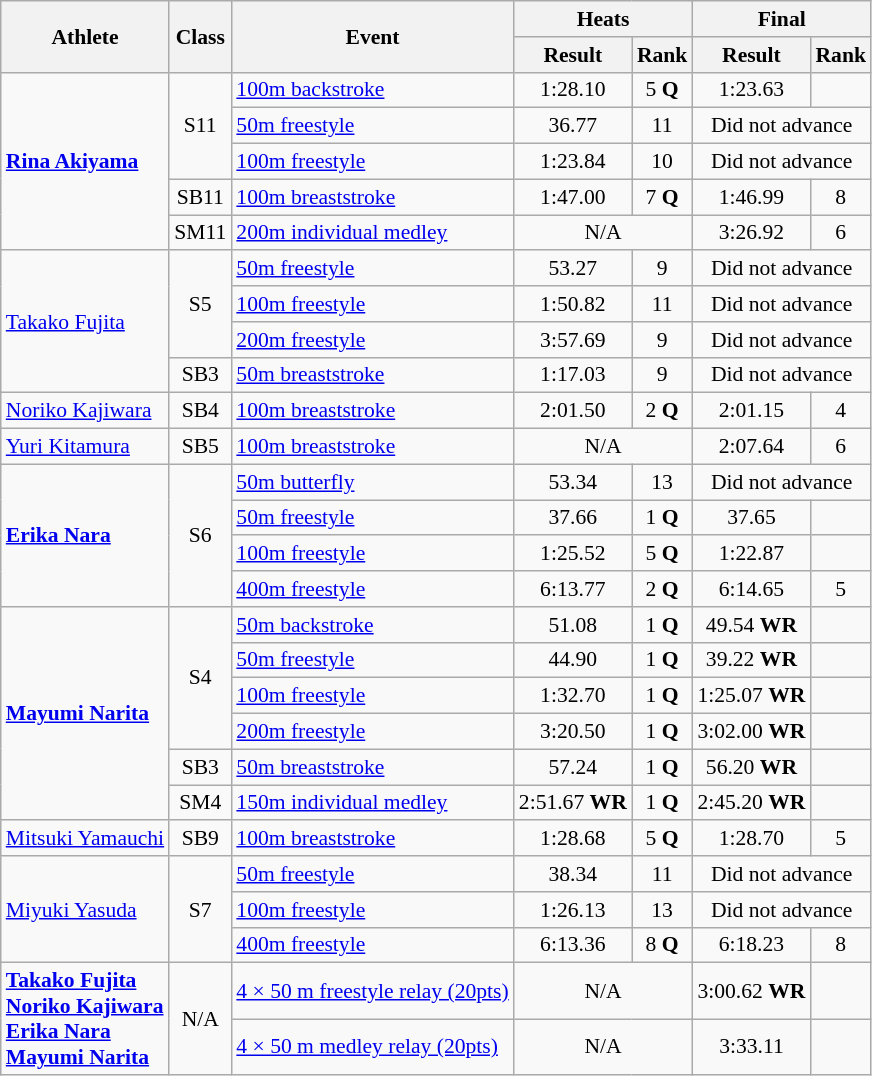<table class=wikitable style="font-size:90%">
<tr>
<th rowspan="2">Athlete</th>
<th rowspan="2">Class</th>
<th rowspan="2">Event</th>
<th colspan="2">Heats</th>
<th colspan="2">Final</th>
</tr>
<tr>
<th>Result</th>
<th>Rank</th>
<th>Result</th>
<th>Rank</th>
</tr>
<tr>
<td rowspan="5"><strong><a href='#'>Rina Akiyama</a></strong></td>
<td rowspan="3" style="text-align:center;">S11</td>
<td><a href='#'>100m backstroke</a></td>
<td style="text-align:center;">1:28.10</td>
<td style="text-align:center;">5 <strong>Q</strong></td>
<td style="text-align:center;">1:23.63</td>
<td style="text-align:center;"></td>
</tr>
<tr>
<td><a href='#'>50m freestyle</a></td>
<td style="text-align:center;">36.77</td>
<td style="text-align:center;">11</td>
<td style="text-align:center;" colspan="2">Did not advance</td>
</tr>
<tr>
<td><a href='#'>100m freestyle</a></td>
<td style="text-align:center;">1:23.84</td>
<td style="text-align:center;">10</td>
<td style="text-align:center;" colspan="2">Did not advance</td>
</tr>
<tr>
<td style="text-align:center;">SB11</td>
<td><a href='#'>100m breaststroke</a></td>
<td style="text-align:center;">1:47.00</td>
<td style="text-align:center;">7 <strong>Q</strong></td>
<td style="text-align:center;">1:46.99</td>
<td style="text-align:center;">8</td>
</tr>
<tr>
<td style="text-align:center;">SM11</td>
<td><a href='#'>200m individual medley</a></td>
<td style="text-align:center;" colspan="2">N/A</td>
<td style="text-align:center;">3:26.92</td>
<td style="text-align:center;">6</td>
</tr>
<tr>
<td rowspan="4"><a href='#'>Takako Fujita</a></td>
<td rowspan="3" style="text-align:center;">S5</td>
<td><a href='#'>50m freestyle</a></td>
<td style="text-align:center;">53.27</td>
<td style="text-align:center;">9</td>
<td style="text-align:center;" colspan="2">Did not advance</td>
</tr>
<tr>
<td><a href='#'>100m freestyle</a></td>
<td style="text-align:center;">1:50.82</td>
<td style="text-align:center;">11</td>
<td style="text-align:center;" colspan="2">Did not advance</td>
</tr>
<tr>
<td><a href='#'>200m freestyle</a></td>
<td style="text-align:center;">3:57.69</td>
<td style="text-align:center;">9</td>
<td style="text-align:center;" colspan="2">Did not advance</td>
</tr>
<tr>
<td style="text-align:center;">SB3</td>
<td><a href='#'>50m breaststroke</a></td>
<td style="text-align:center;">1:17.03</td>
<td style="text-align:center;">9</td>
<td style="text-align:center;" colspan="2">Did not advance</td>
</tr>
<tr>
<td><a href='#'>Noriko Kajiwara</a></td>
<td style="text-align:center;">SB4</td>
<td><a href='#'>100m breaststroke</a></td>
<td style="text-align:center;">2:01.50</td>
<td style="text-align:center;">2 <strong>Q</strong></td>
<td style="text-align:center;">2:01.15</td>
<td style="text-align:center;">4</td>
</tr>
<tr>
<td><a href='#'>Yuri Kitamura</a></td>
<td style="text-align:center;">SB5</td>
<td><a href='#'>100m breaststroke</a></td>
<td style="text-align:center;" colspan="2">N/A</td>
<td style="text-align:center;">2:07.64</td>
<td style="text-align:center;">6</td>
</tr>
<tr>
<td rowspan="4"><strong><a href='#'>Erika Nara</a></strong></td>
<td rowspan="4" style="text-align:center;">S6</td>
<td><a href='#'>50m butterfly</a></td>
<td style="text-align:center;">53.34</td>
<td style="text-align:center;">13</td>
<td style="text-align:center;" colspan="2">Did not advance</td>
</tr>
<tr>
<td><a href='#'>50m freestyle</a></td>
<td style="text-align:center;">37.66</td>
<td style="text-align:center;">1 <strong>Q</strong></td>
<td style="text-align:center;">37.65</td>
<td style="text-align:center;"></td>
</tr>
<tr>
<td><a href='#'>100m freestyle</a></td>
<td style="text-align:center;">1:25.52</td>
<td style="text-align:center;">5 <strong>Q</strong></td>
<td style="text-align:center;">1:22.87</td>
<td style="text-align:center;"></td>
</tr>
<tr>
<td><a href='#'>400m freestyle</a></td>
<td style="text-align:center;">6:13.77</td>
<td style="text-align:center;">2 <strong>Q</strong></td>
<td style="text-align:center;">6:14.65</td>
<td style="text-align:center;">5</td>
</tr>
<tr>
<td rowspan="6"><strong><a href='#'>Mayumi Narita</a></strong></td>
<td rowspan="4" style="text-align:center;">S4</td>
<td><a href='#'>50m backstroke</a></td>
<td style="text-align:center;">51.08</td>
<td style="text-align:center;">1 <strong>Q</strong></td>
<td style="text-align:center;">49.54 <strong>WR</strong></td>
<td style="text-align:center;"></td>
</tr>
<tr>
<td><a href='#'>50m freestyle</a></td>
<td style="text-align:center;">44.90</td>
<td style="text-align:center;">1 <strong>Q</strong></td>
<td style="text-align:center;">39.22 <strong>WR</strong></td>
<td style="text-align:center;"></td>
</tr>
<tr>
<td><a href='#'>100m freestyle</a></td>
<td style="text-align:center;">1:32.70</td>
<td style="text-align:center;">1 <strong>Q</strong></td>
<td style="text-align:center;">1:25.07 <strong>WR</strong></td>
<td style="text-align:center;"></td>
</tr>
<tr>
<td><a href='#'>200m freestyle</a></td>
<td style="text-align:center;">3:20.50</td>
<td style="text-align:center;">1 <strong>Q</strong></td>
<td style="text-align:center;">3:02.00 <strong>WR</strong></td>
<td style="text-align:center;"></td>
</tr>
<tr>
<td style="text-align:center;">SB3</td>
<td><a href='#'>50m breaststroke</a></td>
<td style="text-align:center;">57.24</td>
<td style="text-align:center;">1 <strong>Q</strong></td>
<td style="text-align:center;">56.20 <strong>WR</strong></td>
<td style="text-align:center;"></td>
</tr>
<tr>
<td style="text-align:center;">SM4</td>
<td><a href='#'>150m individual medley</a></td>
<td style="text-align:center;">2:51.67 <strong>WR</strong></td>
<td style="text-align:center;">1 <strong>Q</strong></td>
<td style="text-align:center;">2:45.20 <strong>WR</strong></td>
<td style="text-align:center;"></td>
</tr>
<tr>
<td><a href='#'>Mitsuki Yamauchi</a></td>
<td style="text-align:center;">SB9</td>
<td><a href='#'>100m breaststroke</a></td>
<td style="text-align:center;">1:28.68</td>
<td style="text-align:center;">5 <strong>Q</strong></td>
<td style="text-align:center;">1:28.70</td>
<td style="text-align:center;">5</td>
</tr>
<tr>
<td rowspan="3"><a href='#'>Miyuki Yasuda</a></td>
<td rowspan="3" style="text-align:center;">S7</td>
<td><a href='#'>50m freestyle</a></td>
<td style="text-align:center;">38.34</td>
<td style="text-align:center;">11</td>
<td style="text-align:center;" colspan="2">Did not advance</td>
</tr>
<tr>
<td><a href='#'>100m freestyle</a></td>
<td style="text-align:center;">1:26.13</td>
<td style="text-align:center;">13</td>
<td style="text-align:center;" colspan="2">Did not advance</td>
</tr>
<tr>
<td><a href='#'>400m freestyle</a></td>
<td style="text-align:center;">6:13.36</td>
<td style="text-align:center;">8 <strong>Q</strong></td>
<td style="text-align:center;">6:18.23</td>
<td style="text-align:center;">8</td>
</tr>
<tr>
<td rowspan="2"><strong><a href='#'>Takako Fujita</a></strong><br> <strong><a href='#'>Noriko Kajiwara</a></strong><br> <strong><a href='#'>Erika Nara</a></strong><br> <strong><a href='#'>Mayumi Narita</a></strong></td>
<td rowspan="2" style="text-align:center;">N/A</td>
<td><a href='#'>4 × 50 m freestyle relay (20pts)</a></td>
<td style="text-align:center;" colspan="2">N/A</td>
<td style="text-align:center;">3:00.62 <strong>WR</strong></td>
<td style="text-align:center;"></td>
</tr>
<tr>
<td><a href='#'>4 × 50 m medley relay (20pts)</a></td>
<td style="text-align:center;" colspan="2">N/A</td>
<td style="text-align:center;">3:33.11</td>
<td style="text-align:center;"></td>
</tr>
</table>
